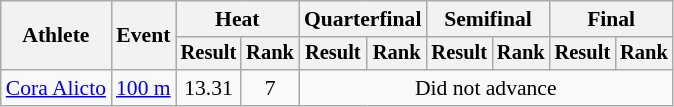<table class=wikitable style="font-size:90%">
<tr>
<th rowspan="2">Athlete</th>
<th rowspan="2">Event</th>
<th colspan="2">Heat</th>
<th colspan="2">Quarterfinal</th>
<th colspan="2">Semifinal</th>
<th colspan="2">Final</th>
</tr>
<tr style="font-size:95%">
<th>Result</th>
<th>Rank</th>
<th>Result</th>
<th>Rank</th>
<th>Result</th>
<th>Rank</th>
<th>Result</th>
<th>Rank</th>
</tr>
<tr align=center>
<td align=left><a href='#'>Cora Alicto</a></td>
<td align=left><a href='#'>100 m</a></td>
<td>13.31</td>
<td>7</td>
<td colspan=6>Did not advance</td>
</tr>
</table>
